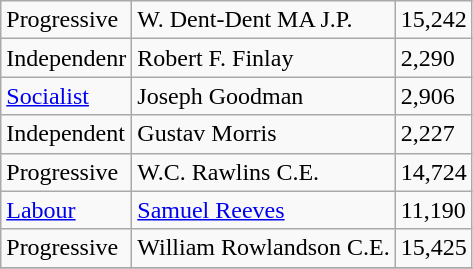<table class="wikitable">
<tr>
<td>Progressive</td>
<td>W. Dent-Dent MA J.P.</td>
<td>15,242</td>
</tr>
<tr>
<td>Independenr</td>
<td>Robert F. Finlay</td>
<td>2,290</td>
</tr>
<tr>
<td><a href='#'>Socialist</a></td>
<td>Joseph Goodman</td>
<td>2,906</td>
</tr>
<tr>
<td>Independent</td>
<td>Gustav Morris</td>
<td>2,227</td>
</tr>
<tr>
<td>Progressive</td>
<td>W.C. Rawlins C.E.</td>
<td>14,724</td>
</tr>
<tr>
<td><a href='#'>Labour</a></td>
<td><a href='#'>Samuel Reeves</a></td>
<td>11,190</td>
</tr>
<tr>
<td>Progressive</td>
<td>William Rowlandson C.E.</td>
<td>15,425</td>
</tr>
<tr>
</tr>
</table>
